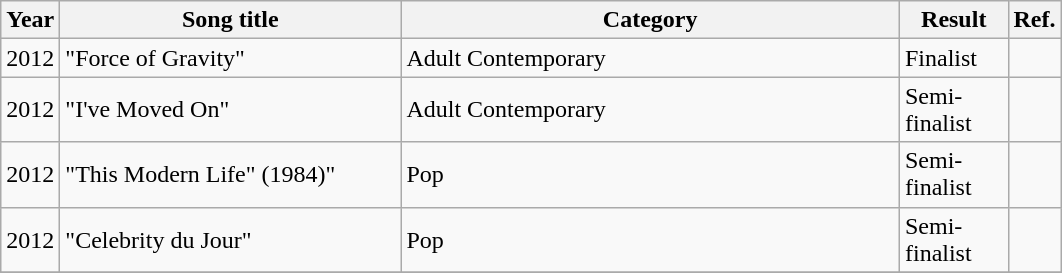<table class="wikitable">
<tr>
<th>Year</th>
<th width="220">Song title</th>
<th width="325">Category</th>
<th width="65">Result</th>
<th>Ref.</th>
</tr>
<tr>
<td align="center" rowspan=1>2012</td>
<td>"Force of Gravity"</td>
<td>Adult Contemporary</td>
<td>Finalist</td>
<td align="center"></td>
</tr>
<tr>
<td align="center" rowspan=1>2012</td>
<td>"I've Moved On"</td>
<td>Adult Contemporary</td>
<td>Semi-finalist</td>
<td align="center"></td>
</tr>
<tr>
<td align="center" rowspan=1>2012</td>
<td>"This Modern Life" (1984)"</td>
<td>Pop</td>
<td>Semi-finalist</td>
<td align="center"></td>
</tr>
<tr>
<td align="center" rowspan=1>2012</td>
<td>"Celebrity du Jour"</td>
<td>Pop</td>
<td>Semi-finalist</td>
<td align="center"></td>
</tr>
<tr>
</tr>
</table>
